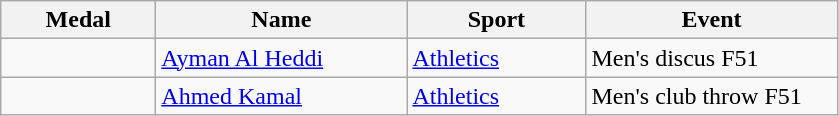<table class="wikitable">
<tr>
<th style="width:6em">Medal</th>
<th style="width:10em">Name</th>
<th style="width:7em">Sport</th>
<th style="width:10em">Event</th>
</tr>
<tr>
<td></td>
<td><a href='#'>Ayman Al Heddi</a></td>
<td><a href='#'>Athletics</a></td>
<td>Men's discus F51</td>
</tr>
<tr>
<td></td>
<td><a href='#'>Ahmed Kamal</a></td>
<td><a href='#'>Athletics</a></td>
<td>Men's club throw F51</td>
</tr>
</table>
